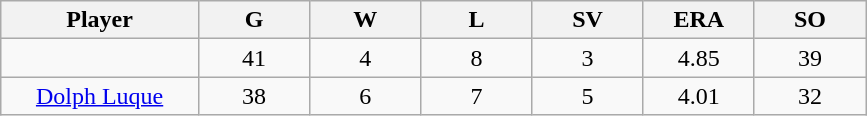<table class="wikitable sortable">
<tr>
<th bgcolor="#DDDDFF" width="16%">Player</th>
<th bgcolor="#DDDDFF" width="9%">G</th>
<th bgcolor="#DDDDFF" width="9%">W</th>
<th bgcolor="#DDDDFF" width="9%">L</th>
<th bgcolor="#DDDDFF" width="9%">SV</th>
<th bgcolor="#DDDDFF" width="9%">ERA</th>
<th bgcolor="#DDDDFF" width="9%">SO</th>
</tr>
<tr align="center">
<td></td>
<td>41</td>
<td>4</td>
<td>8</td>
<td>3</td>
<td>4.85</td>
<td>39</td>
</tr>
<tr align="center">
<td><a href='#'>Dolph Luque</a></td>
<td>38</td>
<td>6</td>
<td>7</td>
<td>5</td>
<td>4.01</td>
<td>32</td>
</tr>
</table>
